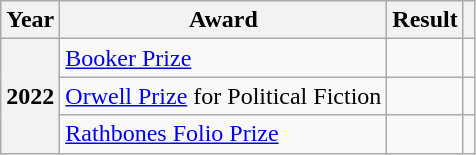<table class="wikitable plainrowheaders">
<tr>
<th scope="col">Year</th>
<th scope="col">Award</th>
<th scope="col">Result</th>
<th scope="col"></th>
</tr>
<tr>
<th scope="row" rowspan="3">2022</th>
<td><a href='#'>Booker Prize</a></td>
<td></td>
<td></td>
</tr>
<tr>
<td><a href='#'>Orwell Prize</a> for Political Fiction</td>
<td></td>
<td></td>
</tr>
<tr>
<td><a href='#'>Rathbones Folio Prize</a></td>
<td></td>
<td></td>
</tr>
</table>
